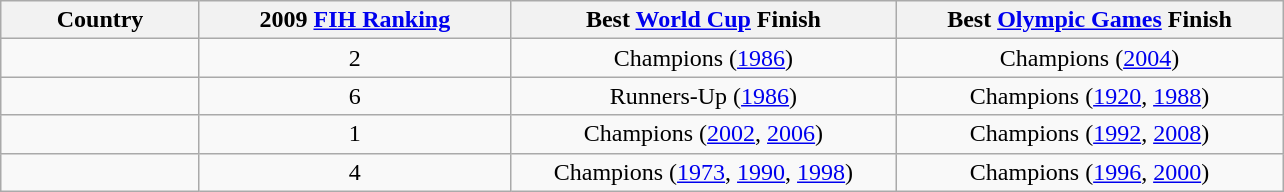<table class="wikitable">
<tr>
<th style="width:125px;">Country</th>
<th style="width:200px;">2009 <a href='#'>FIH Ranking</a></th>
<th style="width:250px;">Best <a href='#'>World Cup</a> Finish</th>
<th style="width:250px;">Best <a href='#'>Olympic Games</a> Finish</th>
</tr>
<tr style="text-align:center;">
<td style="text-align:left;"></td>
<td>2</td>
<td>Champions (<a href='#'>1986</a>)</td>
<td>Champions (<a href='#'>2004</a>)</td>
</tr>
<tr style="text-align:center;">
<td style="text-align:left;"></td>
<td>6</td>
<td>Runners-Up (<a href='#'>1986</a>)</td>
<td>Champions (<a href='#'>1920</a>, <a href='#'>1988</a>)</td>
</tr>
<tr style="text-align:center;">
<td style="text-align:left;"></td>
<td>1</td>
<td>Champions (<a href='#'>2002</a>, <a href='#'>2006</a>)</td>
<td>Champions (<a href='#'>1992</a>, <a href='#'>2008</a>)</td>
</tr>
<tr style="text-align:center;">
<td style="text-align:left;"></td>
<td>4</td>
<td>Champions (<a href='#'>1973</a>, <a href='#'>1990</a>, <a href='#'>1998</a>)</td>
<td>Champions (<a href='#'>1996</a>, <a href='#'>2000</a>)</td>
</tr>
</table>
